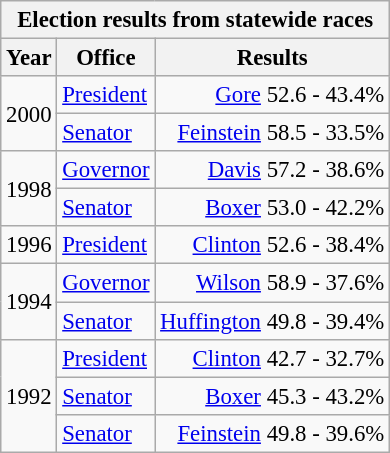<table class="wikitable" style="font-size:95%;">
<tr>
<th colspan="3">Election results from statewide races</th>
</tr>
<tr>
<th>Year</th>
<th>Office</th>
<th>Results</th>
</tr>
<tr>
<td rowspan=2>2000</td>
<td><a href='#'>President</a></td>
<td align="right" ><a href='#'>Gore</a> 52.6 - 43.4%</td>
</tr>
<tr>
<td><a href='#'>Senator</a></td>
<td align="right" ><a href='#'>Feinstein</a> 58.5 - 33.5%</td>
</tr>
<tr>
<td rowspan=2>1998</td>
<td><a href='#'>Governor</a></td>
<td align="right" ><a href='#'>Davis</a> 57.2 - 38.6%</td>
</tr>
<tr>
<td><a href='#'>Senator</a></td>
<td align="right" ><a href='#'>Boxer</a> 53.0 - 42.2%</td>
</tr>
<tr>
<td rowspan=1>1996</td>
<td><a href='#'>President</a></td>
<td align="right" ><a href='#'>Clinton</a> 52.6 - 38.4%</td>
</tr>
<tr>
<td rowspan=2>1994</td>
<td><a href='#'>Governor</a></td>
<td align="right" ><a href='#'>Wilson</a> 58.9 - 37.6%</td>
</tr>
<tr>
<td><a href='#'>Senator</a></td>
<td align="right" ><a href='#'>Huffington</a> 49.8 - 39.4%</td>
</tr>
<tr>
<td rowspan=3>1992</td>
<td><a href='#'>President</a></td>
<td align="right" ><a href='#'>Clinton</a> 42.7 - 32.7%</td>
</tr>
<tr>
<td><a href='#'>Senator</a></td>
<td align="right" ><a href='#'>Boxer</a> 45.3 - 43.2%</td>
</tr>
<tr>
<td><a href='#'>Senator</a></td>
<td align="right" ><a href='#'>Feinstein</a> 49.8 - 39.6%</td>
</tr>
</table>
